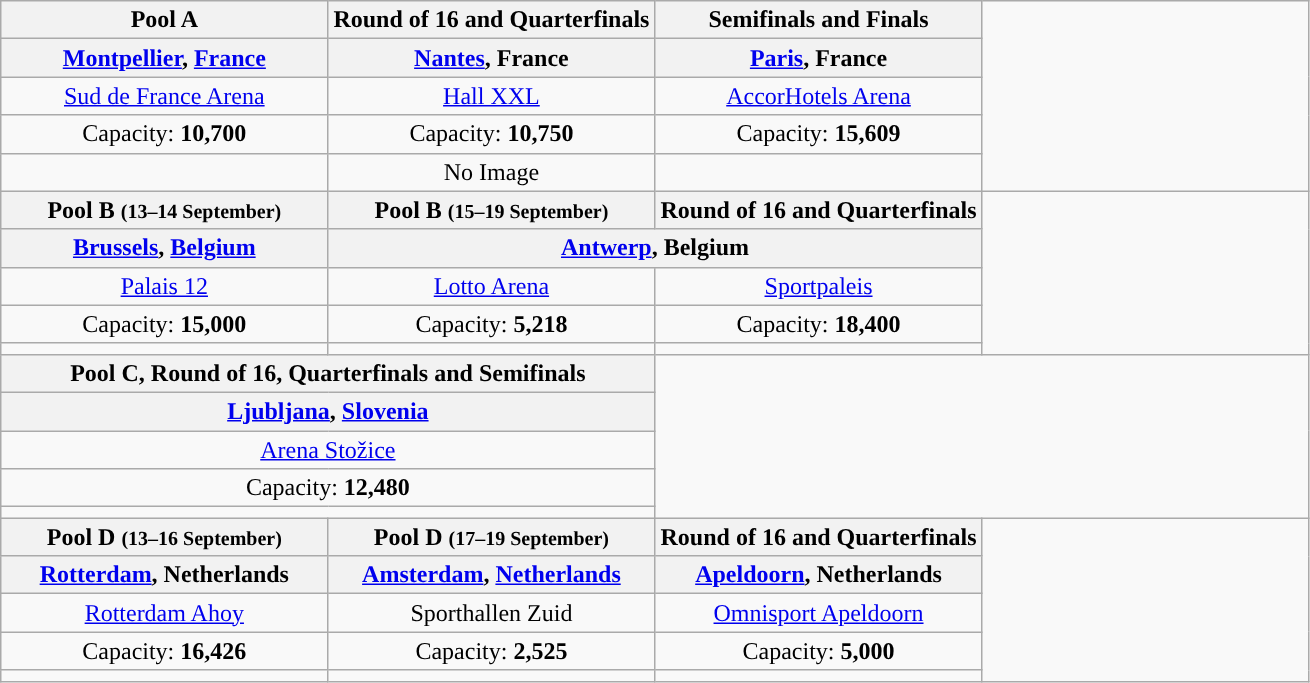<table class="wikitable" style="text-align:center;">
<tr>
<th style="width: 25%;">Pool A</th>
<th style="width: 25%;">Round of 16 and Quarterfinals</th>
<th style="width: 25%;">Semifinals and Finals</th>
<td style="width: 25%;" rowspan="5"></td>
</tr>
<tr>
<th> <a href='#'>Montpellier</a>, <a href='#'>France</a></th>
<th> <a href='#'>Nantes</a>, France</th>
<th> <a href='#'>Paris</a>, France</th>
</tr>
<tr>
<td><a href='#'>Sud de France Arena</a></td>
<td><a href='#'>Hall XXL</a></td>
<td><a href='#'>AccorHotels Arena</a></td>
</tr>
<tr>
<td>Capacity: <strong>10,700</strong></td>
<td>Capacity: <strong>10,750</strong></td>
<td>Capacity: <strong>15,609</strong></td>
</tr>
<tr>
<td></td>
<td>No Image</td>
<td></td>
</tr>
<tr>
<th style="width: 25%;">Pool B <small>(13–14 September)</small></th>
<th style="width: 25%;">Pool B <small>(15–19 September)</small></th>
<th style="width: 25%;">Round of 16 and Quarterfinals</th>
<td style="width: 25%;" rowspan="5"></td>
</tr>
<tr>
<th> <a href='#'>Brussels</a>, <a href='#'>Belgium</a></th>
<th colspan="2"> <a href='#'>Antwerp</a>, Belgium</th>
</tr>
<tr>
<td><a href='#'>Palais 12</a></td>
<td><a href='#'>Lotto Arena</a></td>
<td><a href='#'>Sportpaleis</a></td>
</tr>
<tr>
<td>Capacity: <strong>15,000</strong></td>
<td>Capacity: <strong>5,218</strong></td>
<td>Capacity: <strong>18,400</strong></td>
</tr>
<tr>
<td></td>
<td></td>
<td></td>
</tr>
<tr>
<th colspan="2" style="width: 50%;">Pool C, Round of 16, Quarterfinals and Semifinals</th>
<td style="width: 50%;"  colspan="2" rowspan="5"></td>
</tr>
<tr>
<th colspan="2"> <a href='#'>Ljubljana</a>, <a href='#'>Slovenia</a></th>
</tr>
<tr>
<td colspan="2"><a href='#'>Arena Stožice</a></td>
</tr>
<tr>
<td colspan="2">Capacity: <strong>12,480</strong></td>
</tr>
<tr>
<td colspan="2"></td>
</tr>
<tr>
<th style="width: 25%;">Pool D <small>(13–16 September)</small></th>
<th style="width: 25%;">Pool D <small>(17–19 September)</small></th>
<th style="width: 25%;">Round of 16 and Quarterfinals</th>
<td style="width: 25%;" rowspan="5"></td>
</tr>
<tr>
<th> <a href='#'>Rotterdam</a>, Netherlands</th>
<th> <a href='#'>Amsterdam</a>, <a href='#'>Netherlands</a></th>
<th> <a href='#'>Apeldoorn</a>, Netherlands</th>
</tr>
<tr>
<td><a href='#'>Rotterdam Ahoy</a></td>
<td>Sporthallen Zuid</td>
<td><a href='#'>Omnisport Apeldoorn</a></td>
</tr>
<tr>
<td>Capacity: <strong>16,426</strong></td>
<td>Capacity: <strong>2,525</strong></td>
<td>Capacity: <strong>5,000</strong></td>
</tr>
<tr>
<td></td>
<td></td>
<td></td>
</tr>
</table>
